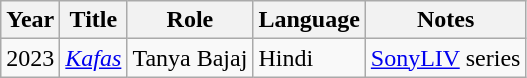<table class="wikitable">
<tr>
<th>Year</th>
<th>Title</th>
<th>Role</th>
<th>Language</th>
<th>Notes</th>
</tr>
<tr>
<td>2023</td>
<td><em><a href='#'>Kafas</a></em></td>
<td>Tanya Bajaj</td>
<td>Hindi</td>
<td><a href='#'>SonyLIV</a> series</td>
</tr>
</table>
